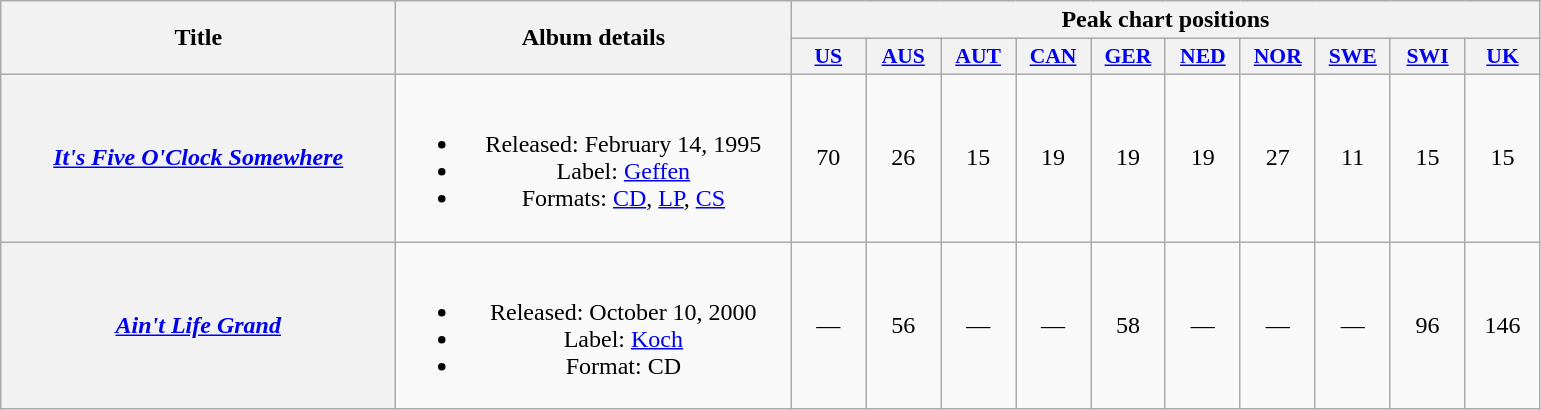<table class="wikitable plainrowheaders" style="text-align:center;">
<tr>
<th scope="col" rowspan="2" style="width:16em;">Title</th>
<th scope="col" rowspan="2" style="width:16em;">Album details</th>
<th scope="col" colspan="10">Peak chart positions</th>
</tr>
<tr>
<th scope="col" style="width:3em;font-size:90%;"><a href='#'>US</a><br></th>
<th scope="col" style="width:3em;font-size:90%;"><a href='#'>AUS</a><br></th>
<th scope="col" style="width:3em;font-size:90%;"><a href='#'>AUT</a><br></th>
<th scope="col" style="width:3em;font-size:90%;"><a href='#'>CAN</a><br></th>
<th scope="col" style="width:3em;font-size:90%;"><a href='#'>GER</a><br></th>
<th scope="col" style="width:3em;font-size:90%;"><a href='#'>NED</a><br></th>
<th scope="col" style="width:3em;font-size:90%;"><a href='#'>NOR</a><br></th>
<th scope="col" style="width:3em;font-size:90%;"><a href='#'>SWE</a><br></th>
<th scope="col" style="width:3em;font-size:90%;"><a href='#'>SWI</a><br></th>
<th scope="col" style="width:3em;font-size:90%;"><a href='#'>UK</a><br></th>
</tr>
<tr>
<th scope="row"><em><a href='#'>It's Five O'Clock Somewhere</a></em></th>
<td><br><ul><li>Released: February 14, 1995</li><li>Label: <a href='#'>Geffen</a></li><li>Formats: <a href='#'>CD</a>, <a href='#'>LP</a>, <a href='#'>CS</a></li></ul></td>
<td>70</td>
<td>26</td>
<td>15</td>
<td>19</td>
<td>19</td>
<td>19</td>
<td>27</td>
<td>11</td>
<td>15</td>
<td>15</td>
</tr>
<tr>
<th scope="row"><em><a href='#'>Ain't Life Grand</a></em></th>
<td><br><ul><li>Released: October 10, 2000</li><li>Label: <a href='#'>Koch</a></li><li>Format: CD</li></ul></td>
<td>—</td>
<td>56</td>
<td>—</td>
<td>—</td>
<td>58</td>
<td>—</td>
<td>—</td>
<td>—</td>
<td>96</td>
<td>146</td>
</tr>
</table>
